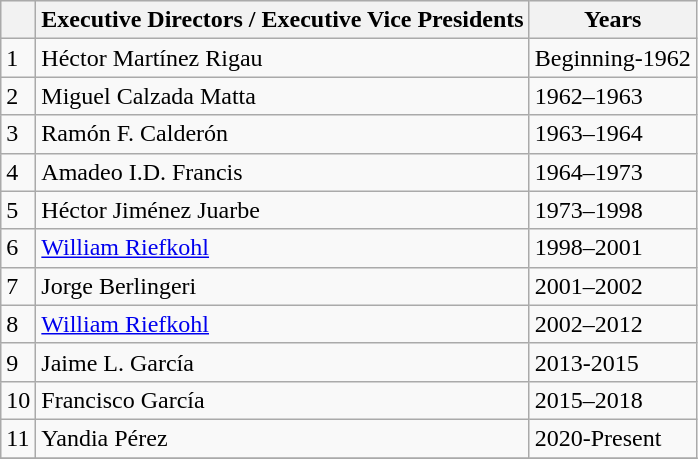<table class="wikitable sortable">
<tr style="background:#eee;">
<th></th>
<th>Executive Directors / Executive Vice Presidents</th>
<th>Years</th>
</tr>
<tr>
<td>1</td>
<td>Héctor Martínez Rigau</td>
<td>Beginning-1962</td>
</tr>
<tr>
<td>2</td>
<td>Miguel Calzada Matta</td>
<td>1962–1963</td>
</tr>
<tr>
<td>3</td>
<td>Ramón F. Calderón</td>
<td>1963–1964</td>
</tr>
<tr>
<td>4</td>
<td>Amadeo I.D. Francis</td>
<td>1964–1973</td>
</tr>
<tr>
<td>5</td>
<td>Héctor Jiménez Juarbe</td>
<td>1973–1998</td>
</tr>
<tr>
<td>6</td>
<td><a href='#'>William Riefkohl</a></td>
<td>1998–2001</td>
</tr>
<tr>
<td>7</td>
<td>Jorge Berlingeri</td>
<td>2001–2002</td>
</tr>
<tr>
<td>8</td>
<td><a href='#'>William Riefkohl</a></td>
<td>2002–2012</td>
</tr>
<tr>
<td>9</td>
<td>Jaime L. García</td>
<td>2013-2015</td>
</tr>
<tr>
<td>10</td>
<td>Francisco García</td>
<td>2015–2018</td>
</tr>
<tr>
<td>11</td>
<td>Yandia Pérez</td>
<td>2020-Present</td>
</tr>
<tr>
</tr>
</table>
